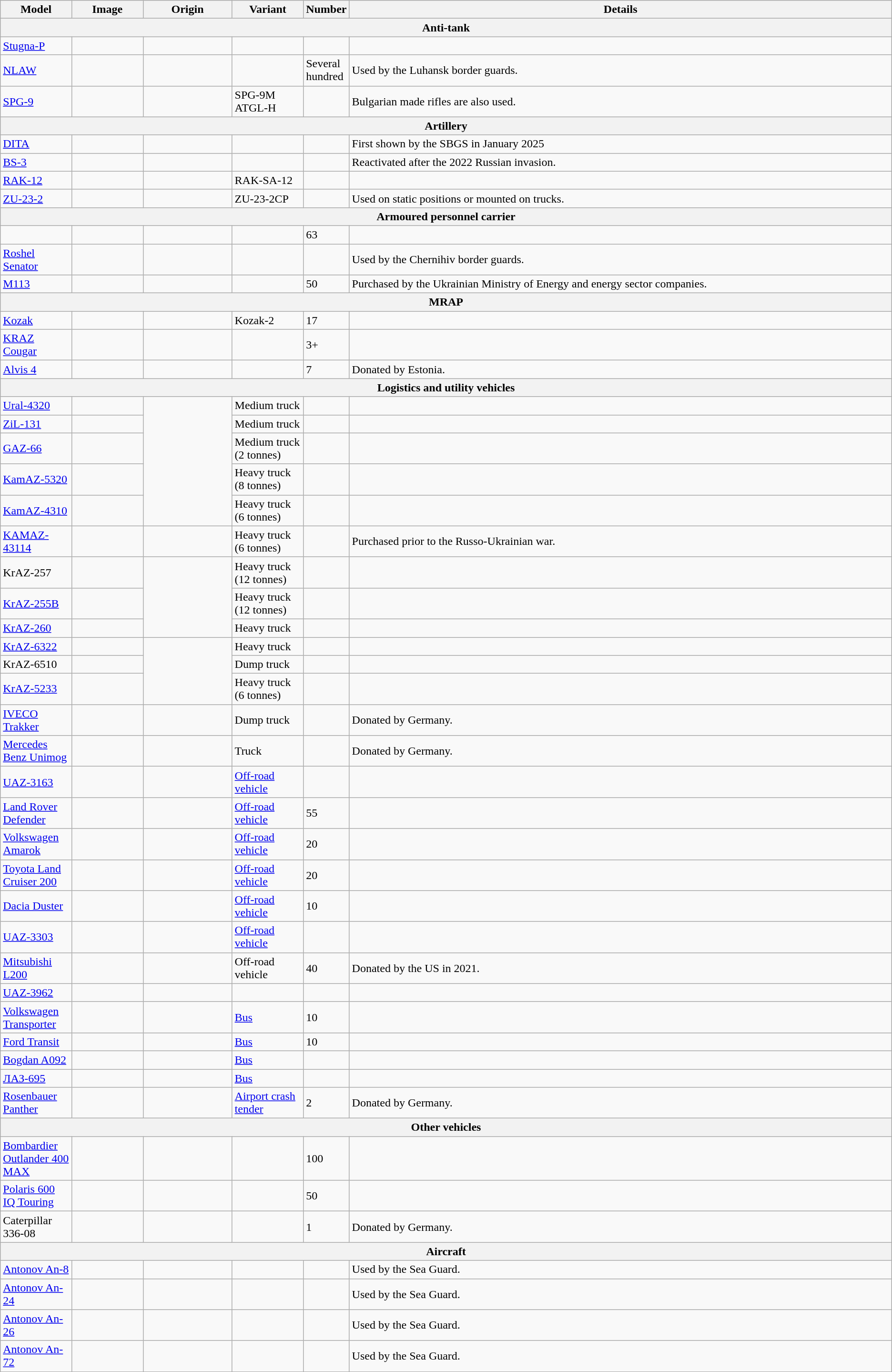<table class="wikitable sortable mw-collapsible">
<tr>
<th style="width:8%;">Model</th>
<th style="width:8%;">Image</th>
<th style="width:10%;">Origin</th>
<th style="width:8%;">Variant</th>
<th style="width:5%;">Number</th>
<th>Details</th>
</tr>
<tr>
<th colspan="6">Anti-tank</th>
</tr>
<tr>
<td><a href='#'>Stugna-P</a></td>
<td></td>
<td></td>
<td></td>
<td></td>
<td></td>
</tr>
<tr>
<td><a href='#'>NLAW</a></td>
<td></td>
<td><br></td>
<td></td>
<td>Several hundred</td>
<td>Used by the Luhansk border guards.</td>
</tr>
<tr>
<td><a href='#'>SPG-9</a></td>
<td></td>
<td><br></td>
<td>SPG-9M<br>ATGL-H</td>
<td></td>
<td>Bulgarian made rifles are also used.</td>
</tr>
<tr>
<th colspan="6">Artillery</th>
</tr>
<tr>
<td><a href='#'>DITA</a></td>
<td></td>
<td></td>
<td></td>
<td></td>
<td>First shown by the SBGS in January 2025</td>
</tr>
<tr>
<td><a href='#'>BS-3</a></td>
<td></td>
<td></td>
<td></td>
<td></td>
<td>Reactivated after the 2022 Russian invasion.</td>
</tr>
<tr>
<td><a href='#'>RAK-12</a></td>
<td></td>
<td></td>
<td>RAK-SA-12</td>
<td></td>
<td></td>
</tr>
<tr>
<td><a href='#'>ZU-23-2</a></td>
<td></td>
<td><br></td>
<td>ZU-23-2CP</td>
<td></td>
<td>Used on static positions or mounted on trucks.</td>
</tr>
<tr>
<th colspan="6">Armoured personnel carrier</th>
</tr>
<tr>
<td></td>
<td></td>
<td></td>
<td></td>
<td>63</td>
<td></td>
</tr>
<tr>
<td><a href='#'>Roshel Senator</a></td>
<td></td>
<td></td>
<td></td>
<td></td>
<td>Used by the Chernihiv border guards.</td>
</tr>
<tr>
<td><a href='#'>M113</a></td>
<td></td>
<td></td>
<td></td>
<td>50</td>
<td>Purchased by the Ukrainian Ministry of Energy and energy sector companies.</td>
</tr>
<tr>
<th colspan="6">MRAP</th>
</tr>
<tr>
<td><a href='#'>Kozak</a></td>
<td></td>
<td></td>
<td>Kozak-2</td>
<td>17</td>
<td></td>
</tr>
<tr>
<td><a href='#'>KRAZ Cougar</a></td>
<td></td>
<td><br></td>
<td></td>
<td>3+</td>
<td></td>
</tr>
<tr>
<td><a href='#'>Alvis 4</a></td>
<td></td>
<td><br></td>
<td></td>
<td>7</td>
<td>Donated by Estonia.</td>
</tr>
<tr>
<th colspan="6">Logistics and utility vehicles</th>
</tr>
<tr>
<td><a href='#'>Ural-4320</a></td>
<td></td>
<td rowspan="5"></td>
<td>Medium truck</td>
<td></td>
<td></td>
</tr>
<tr>
<td><a href='#'>ZiL-131</a></td>
<td></td>
<td>Medium truck</td>
<td></td>
<td></td>
</tr>
<tr>
<td><a href='#'>GAZ-66</a></td>
<td></td>
<td>Medium truck (2 tonnes)</td>
<td></td>
<td></td>
</tr>
<tr>
<td><a href='#'>KamAZ-5320</a></td>
<td></td>
<td>Heavy truck (8 tonnes)</td>
<td></td>
<td></td>
</tr>
<tr>
<td><a href='#'>KamAZ-4310</a></td>
<td></td>
<td>Heavy truck (6 tonnes)</td>
<td></td>
<td></td>
</tr>
<tr>
<td><a href='#'>KAMAZ-43114</a></td>
<td></td>
<td></td>
<td>Heavy truck (6 tonnes)</td>
<td></td>
<td>Purchased prior to the Russo-Ukrainian war.</td>
</tr>
<tr>
<td>KrAZ-257</td>
<td></td>
<td rowspan="3"></td>
<td>Heavy truck (12 tonnes)</td>
<td></td>
<td></td>
</tr>
<tr>
<td><a href='#'>KrAZ-255B</a></td>
<td></td>
<td>Heavy truck (12 tonnes)</td>
<td></td>
<td></td>
</tr>
<tr>
<td><a href='#'>KrAZ-260</a></td>
<td></td>
<td>Heavy truck</td>
<td></td>
<td></td>
</tr>
<tr>
<td><a href='#'>KrAZ-6322</a></td>
<td></td>
<td rowspan="3"></td>
<td>Heavy truck</td>
<td></td>
<td></td>
</tr>
<tr>
<td>KrAZ-6510</td>
<td></td>
<td>Dump truck</td>
<td></td>
<td></td>
</tr>
<tr>
<td><a href='#'>KrAZ-5233</a></td>
<td></td>
<td>Heavy truck (6 tonnes)</td>
<td></td>
<td></td>
</tr>
<tr>
<td><a href='#'>IVECO Trakker</a></td>
<td></td>
<td></td>
<td>Dump truck</td>
<td></td>
<td>Donated by Germany.</td>
</tr>
<tr>
<td><a href='#'>Mercedes Benz Unimog</a></td>
<td></td>
<td></td>
<td>Truck</td>
<td></td>
<td>Donated by Germany.</td>
</tr>
<tr>
<td><a href='#'>UAZ-3163</a></td>
<td></td>
<td></td>
<td><a href='#'>Off-road vehicle</a></td>
<td></td>
<td></td>
</tr>
<tr>
<td><a href='#'>Land Rover Defender</a></td>
<td></td>
<td></td>
<td><a href='#'>Off-road vehicle</a></td>
<td>55</td>
<td></td>
</tr>
<tr>
<td><a href='#'>Volkswagen Amarok</a></td>
<td></td>
<td></td>
<td><a href='#'>Off-road vehicle</a></td>
<td>20</td>
<td></td>
</tr>
<tr>
<td><a href='#'>Toyota Land Cruiser 200</a></td>
<td></td>
<td></td>
<td><a href='#'>Off-road vehicle</a></td>
<td>20</td>
<td></td>
</tr>
<tr>
<td><a href='#'>Dacia Duster</a></td>
<td></td>
<td><br></td>
<td><a href='#'>Off-road vehicle</a></td>
<td>10</td>
<td></td>
</tr>
<tr>
<td><a href='#'>UAZ-3303</a></td>
<td></td>
<td></td>
<td><a href='#'>Off-road vehicle</a></td>
<td></td>
<td></td>
</tr>
<tr>
<td><a href='#'>Mitsubishi L200</a></td>
<td></td>
<td></td>
<td>Off-road vehicle</td>
<td>40</td>
<td>Donated by the US in 2021.</td>
</tr>
<tr>
<td><a href='#'>UAZ-3962</a></td>
<td></td>
<td></td>
<td></td>
<td></td>
<td></td>
</tr>
<tr>
<td><a href='#'>Volkswagen Transporter</a></td>
<td></td>
<td></td>
<td><a href='#'>Bus</a></td>
<td>10</td>
<td></td>
</tr>
<tr>
<td><a href='#'>Ford Transit</a></td>
<td></td>
<td></td>
<td><a href='#'>Bus</a></td>
<td>10</td>
<td></td>
</tr>
<tr>
<td><a href='#'>Bogdan A092</a></td>
<td></td>
<td></td>
<td><a href='#'>Bus</a></td>
<td></td>
<td></td>
</tr>
<tr>
<td><a href='#'>ЛАЗ-695</a></td>
<td></td>
<td></td>
<td><a href='#'>Bus</a></td>
<td></td>
<td></td>
</tr>
<tr>
<td><a href='#'>Rosenbauer Panther</a></td>
<td></td>
<td></td>
<td><a href='#'>Airport crash tender</a></td>
<td>2</td>
<td>Donated by Germany.</td>
</tr>
<tr>
<th colspan="6">Other vehicles</th>
</tr>
<tr>
<td><a href='#'>Bombardier Outlander 400 MAX</a></td>
<td></td>
<td></td>
<td></td>
<td>100</td>
<td></td>
</tr>
<tr>
<td><a href='#'>Polaris 600 IQ Touring</a></td>
<td></td>
<td></td>
<td></td>
<td>50</td>
<td></td>
</tr>
<tr>
<td>Caterpillar 336-08</td>
<td></td>
<td></td>
<td></td>
<td>1</td>
<td>Donated by Germany.</td>
</tr>
<tr>
<th colspan="6">Aircraft</th>
</tr>
<tr>
<td><a href='#'>Antonov An-8</a></td>
<td></td>
<td></td>
<td></td>
<td></td>
<td>Used by the Sea Guard.</td>
</tr>
<tr>
<td><a href='#'>Antonov An-24</a></td>
<td></td>
<td></td>
<td></td>
<td></td>
<td>Used by the Sea Guard.</td>
</tr>
<tr>
<td><a href='#'>Antonov An-26</a></td>
<td></td>
<td></td>
<td></td>
<td></td>
<td>Used by the Sea Guard.</td>
</tr>
<tr>
<td><a href='#'>Antonov An-72</a></td>
<td></td>
<td></td>
<td></td>
<td></td>
<td>Used by the Sea Guard.</td>
</tr>
<tr>
</tr>
</table>
